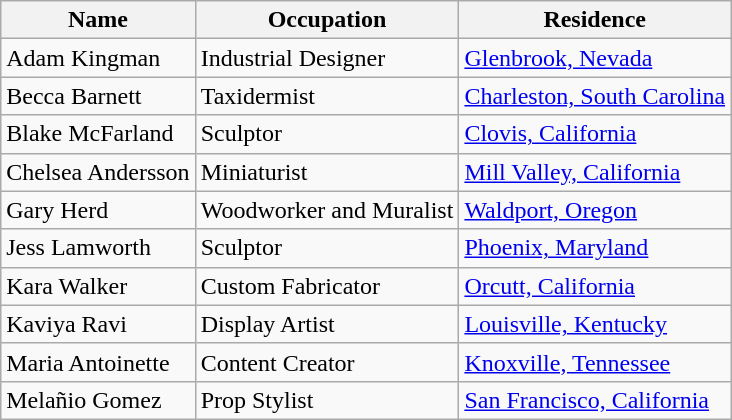<table class="wikitable sortable">
<tr>
<th>Name</th>
<th>Occupation</th>
<th>Residence</th>
</tr>
<tr>
<td>Adam Kingman</td>
<td>Industrial Designer</td>
<td><a href='#'>Glenbrook, Nevada</a></td>
</tr>
<tr>
<td>Becca Barnett</td>
<td>Taxidermist</td>
<td><a href='#'>Charleston, South Carolina</a></td>
</tr>
<tr>
<td>Blake McFarland</td>
<td>Sculptor</td>
<td><a href='#'>Clovis, California</a></td>
</tr>
<tr>
<td>Chelsea Andersson</td>
<td>Miniaturist</td>
<td><a href='#'>Mill Valley, California</a></td>
</tr>
<tr>
<td>Gary Herd</td>
<td>Woodworker and Muralist</td>
<td><a href='#'>Waldport, Oregon</a></td>
</tr>
<tr>
<td>Jess Lamworth</td>
<td>Sculptor</td>
<td><a href='#'>Phoenix, Maryland</a></td>
</tr>
<tr>
<td>Kara Walker</td>
<td>Custom Fabricator</td>
<td><a href='#'>Orcutt, California</a></td>
</tr>
<tr>
<td>Kaviya Ravi</td>
<td>Display Artist</td>
<td><a href='#'>Louisville, Kentucky</a></td>
</tr>
<tr>
<td>Maria Antoinette</td>
<td>Content Creator</td>
<td><a href='#'>Knoxville, Tennessee</a></td>
</tr>
<tr>
<td>Melañio Gomez</td>
<td>Prop Stylist</td>
<td><a href='#'>San Francisco, California</a></td>
</tr>
</table>
